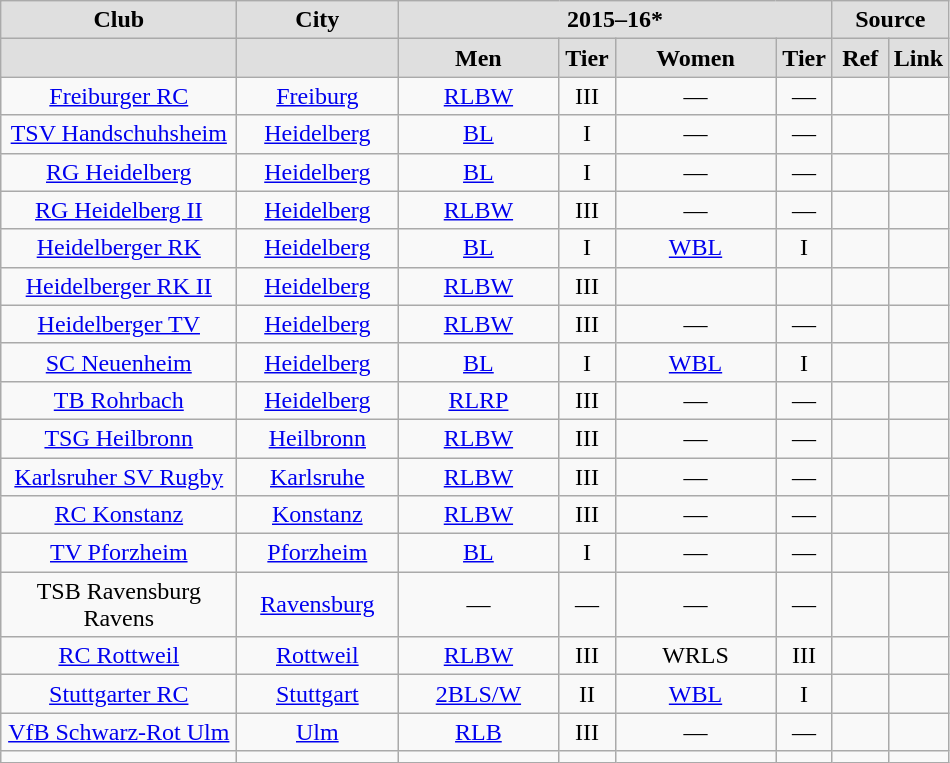<table class="wikitable">
<tr align="center"  bgcolor="#dfdfdf">
<td width="150"><strong>Club</strong></td>
<td width="100"><strong>City</strong></td>
<td width="200" colspan=4><strong>2015–16*</strong></td>
<td colspan=2><strong>Source</strong></td>
</tr>
<tr align="center" bgcolor="#dfdfdf">
<td></td>
<td></td>
<td width="100"><strong>Men</strong></td>
<td width="30"><strong>Tier</strong></td>
<td width="100"><strong>Women</strong></td>
<td width="30"><strong>Tier</strong></td>
<td width="30"><strong>Ref</strong></td>
<td width="30"><strong>Link</strong></td>
</tr>
<tr align="center">
<td><a href='#'>Freiburger RC</a></td>
<td><a href='#'>Freiburg</a></td>
<td><a href='#'>RLBW</a></td>
<td>III</td>
<td>—</td>
<td>—</td>
<td></td>
<td></td>
</tr>
<tr align="center">
<td><a href='#'>TSV Handschuhsheim</a></td>
<td><a href='#'>Heidelberg</a></td>
<td><a href='#'>BL</a></td>
<td>I</td>
<td>—</td>
<td>—</td>
<td></td>
<td></td>
</tr>
<tr align="center">
<td><a href='#'>RG Heidelberg</a></td>
<td><a href='#'>Heidelberg</a></td>
<td><a href='#'>BL</a></td>
<td>I</td>
<td>—</td>
<td>—</td>
<td></td>
<td></td>
</tr>
<tr align="center">
<td><a href='#'>RG Heidelberg II</a></td>
<td><a href='#'>Heidelberg</a></td>
<td><a href='#'>RLBW</a></td>
<td>III</td>
<td>—</td>
<td>—</td>
<td></td>
<td></td>
</tr>
<tr align="center">
<td><a href='#'>Heidelberger RK</a></td>
<td><a href='#'>Heidelberg</a></td>
<td><a href='#'>BL</a></td>
<td>I</td>
<td><a href='#'>WBL</a></td>
<td>I</td>
<td></td>
<td></td>
</tr>
<tr align="center">
<td><a href='#'>Heidelberger RK II</a></td>
<td><a href='#'>Heidelberg</a></td>
<td><a href='#'>RLBW</a></td>
<td>III</td>
<td></td>
<td></td>
<td></td>
<td></td>
</tr>
<tr align="center">
<td><a href='#'>Heidelberger TV</a></td>
<td><a href='#'>Heidelberg</a></td>
<td><a href='#'>RLBW</a></td>
<td>III</td>
<td>—</td>
<td>—</td>
<td></td>
<td></td>
</tr>
<tr align="center">
<td><a href='#'>SC Neuenheim</a></td>
<td><a href='#'>Heidelberg</a></td>
<td><a href='#'>BL</a></td>
<td>I</td>
<td><a href='#'>WBL</a></td>
<td>I</td>
<td></td>
<td></td>
</tr>
<tr align="center">
<td><a href='#'>TB Rohrbach</a></td>
<td><a href='#'>Heidelberg</a></td>
<td><a href='#'>RLRP</a></td>
<td>III</td>
<td>—</td>
<td>—</td>
<td></td>
<td></td>
</tr>
<tr align="center">
<td><a href='#'>TSG Heilbronn</a></td>
<td><a href='#'>Heilbronn</a></td>
<td><a href='#'>RLBW</a></td>
<td>III</td>
<td>—</td>
<td>—</td>
<td></td>
<td></td>
</tr>
<tr align="center">
<td><a href='#'>Karlsruher SV Rugby</a></td>
<td><a href='#'>Karlsruhe</a></td>
<td><a href='#'>RLBW</a></td>
<td>III</td>
<td>—</td>
<td>—</td>
<td></td>
<td></td>
</tr>
<tr align="center">
<td><a href='#'>RC Konstanz</a></td>
<td><a href='#'>Konstanz</a></td>
<td><a href='#'>RLBW</a></td>
<td>III</td>
<td>—</td>
<td>—</td>
<td></td>
<td></td>
</tr>
<tr align="center">
<td><a href='#'>TV Pforzheim</a></td>
<td><a href='#'>Pforzheim</a></td>
<td><a href='#'>BL</a></td>
<td>I</td>
<td>—</td>
<td>—</td>
<td></td>
<td></td>
</tr>
<tr align="center">
<td>TSB Ravensburg Ravens</td>
<td><a href='#'>Ravensburg</a></td>
<td>—</td>
<td>—</td>
<td>—</td>
<td>—</td>
<td></td>
<td></td>
</tr>
<tr align="center">
<td><a href='#'>RC Rottweil</a></td>
<td><a href='#'>Rottweil</a></td>
<td><a href='#'>RLBW</a></td>
<td>III</td>
<td>WRLS</td>
<td>III</td>
<td></td>
<td></td>
</tr>
<tr align="center">
<td><a href='#'>Stuttgarter RC</a></td>
<td><a href='#'>Stuttgart</a></td>
<td><a href='#'>2BLS/W</a></td>
<td>II</td>
<td><a href='#'>WBL</a></td>
<td>I</td>
<td></td>
<td></td>
</tr>
<tr align="center">
<td><a href='#'>VfB Schwarz-Rot Ulm</a></td>
<td><a href='#'>Ulm</a></td>
<td><a href='#'>RLB</a></td>
<td>III</td>
<td>—</td>
<td>—</td>
<td></td>
<td></td>
</tr>
<tr align="center">
<td></td>
<td></td>
<td></td>
<td></td>
<td></td>
<td></td>
<td></td>
<td></td>
</tr>
</table>
